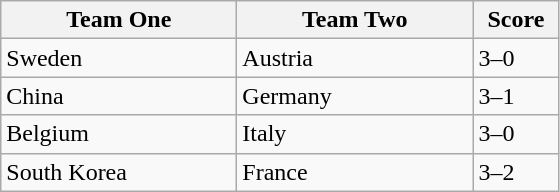<table class="wikitable">
<tr>
<th width=150>Team One</th>
<th width=150>Team Two</th>
<th width=50>Score</th>
</tr>
<tr>
<td>Sweden</td>
<td>Austria</td>
<td>3–0</td>
</tr>
<tr>
<td>China</td>
<td>Germany</td>
<td>3–1</td>
</tr>
<tr>
<td>Belgium</td>
<td>Italy</td>
<td>3–0</td>
</tr>
<tr>
<td>South Korea</td>
<td>France</td>
<td>3–2</td>
</tr>
</table>
